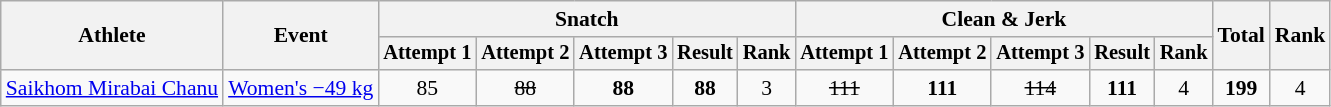<table class="wikitable" style="font-size:90%">
<tr>
<th rowspan="2">Athlete</th>
<th rowspan="2">Event</th>
<th colspan="5">Snatch</th>
<th colspan="5">Clean & Jerk</th>
<th rowspan="2">Total</th>
<th rowspan="2">Rank</th>
</tr>
<tr style="font-size:95%">
<th>Attempt 1</th>
<th>Attempt 2</th>
<th>Attempt 3</th>
<th>Result</th>
<th>Rank</th>
<th>Attempt 1</th>
<th>Attempt 2</th>
<th>Attempt 3</th>
<th>Result</th>
<th>Rank</th>
</tr>
<tr align=center>
<td align=left><a href='#'>Saikhom Mirabai Chanu</a></td>
<td align=left><a href='#'>Women's −49 kg</a></td>
<td>85</td>
<td><s>88</s></td>
<td><strong>88</strong></td>
<td><strong>88</strong></td>
<td>3</td>
<td><s>111</s></td>
<td><strong>111</strong></td>
<td><s>114</s></td>
<td><strong>111</strong></td>
<td>4</td>
<td><strong>199</strong></td>
<td>4</td>
</tr>
</table>
